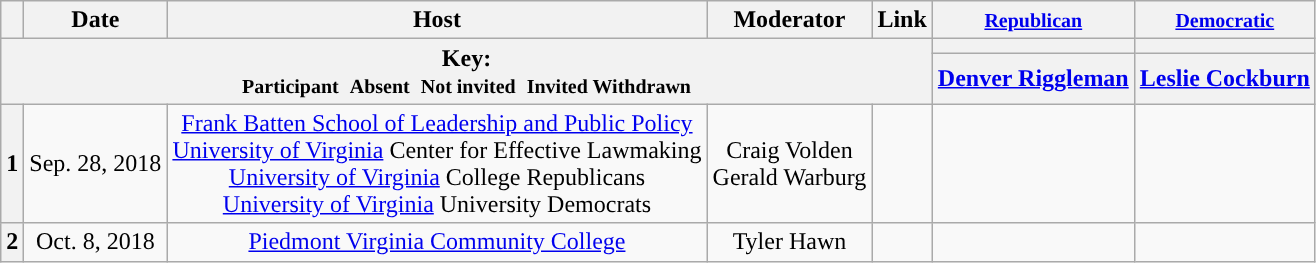<table class="wikitable" style="text-align:center;">
<tr>
<th scope="col"></th>
<th scope="col">Date</th>
<th scope="col">Host</th>
<th scope="col">Moderator</th>
<th scope="col">Link</th>
<th scope="col"><small><a href='#'>Republican</a></small></th>
<th scope="col"><small><a href='#'>Democratic</a></small></th>
</tr>
<tr>
<th colspan="5" rowspan="2">Key:<br> <small>Participant </small>  <small>Absent </small>  <small>Not invited </small>  <small>Invited  Withdrawn</small></th>
<th scope="col" style="background:"></th>
<th scope="col" style="background:"></th>
</tr>
<tr>
<th scope="col"><a href='#'>Denver Riggleman</a></th>
<th scope="col"><a href='#'>Leslie Cockburn</a></th>
</tr>
<tr>
<th>1</th>
<td style="white-space:nowrap;">Sep. 28, 2018</td>
<td style="white-space:nowrap;"><a href='#'>Frank Batten School of Leadership and Public Policy</a><br><a href='#'>University of Virginia</a> Center for Effective Lawmaking<br><a href='#'>University of Virginia</a> College Republicans<br><a href='#'>University of Virginia</a> University Democrats</td>
<td style="white-space:nowrap;">Craig Volden<br>Gerald Warburg</td>
<td style="white-space:nowrap;"></td>
<td></td>
<td></td>
</tr>
<tr>
<th>2</th>
<td style="white-space:nowrap;">Oct. 8, 2018</td>
<td style="white-space:nowrap;"><a href='#'>Piedmont Virginia Community College</a></td>
<td style="white-space:nowrap;">Tyler Hawn</td>
<td style="white-space:nowrap;"></td>
<td></td>
<td></td>
</tr>
</table>
